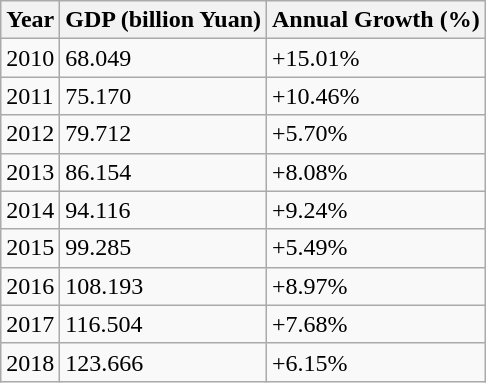<table class="wikitable">
<tr>
<th>Year</th>
<th>GDP (billion Yuan)</th>
<th>Annual Growth (%)</th>
</tr>
<tr>
<td>2010</td>
<td>68.049</td>
<td>+15.01%</td>
</tr>
<tr>
<td>2011</td>
<td>75.170</td>
<td>+10.46%</td>
</tr>
<tr>
<td>2012</td>
<td>79.712</td>
<td>+5.70%</td>
</tr>
<tr>
<td>2013</td>
<td>86.154</td>
<td>+8.08%</td>
</tr>
<tr>
<td>2014</td>
<td>94.116</td>
<td>+9.24%</td>
</tr>
<tr>
<td>2015</td>
<td>99.285</td>
<td>+5.49%</td>
</tr>
<tr>
<td>2016</td>
<td>108.193</td>
<td>+8.97%</td>
</tr>
<tr>
<td>2017</td>
<td>116.504</td>
<td>+7.68%</td>
</tr>
<tr>
<td>2018</td>
<td>123.666</td>
<td>+6.15%</td>
</tr>
</table>
